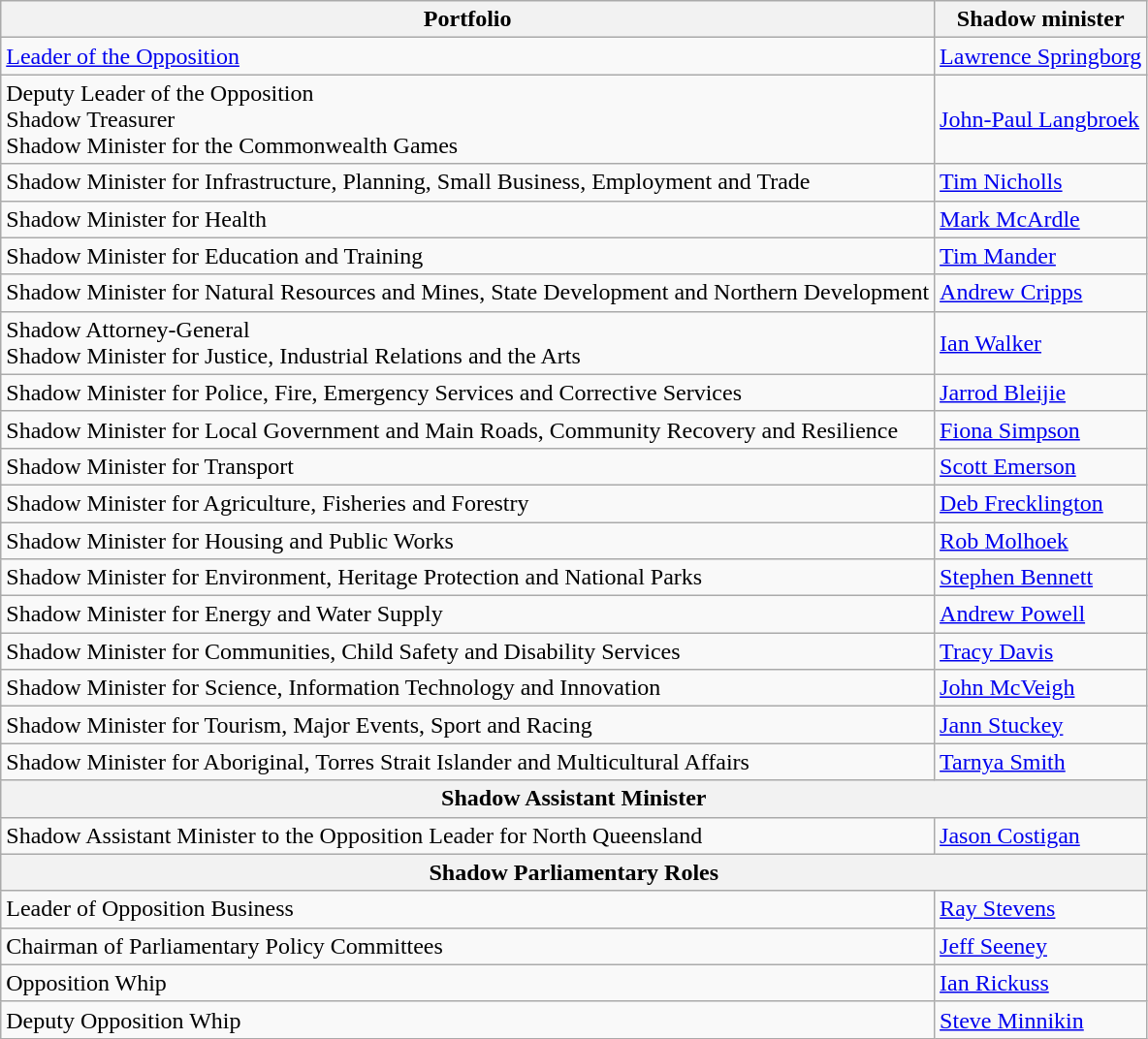<table class=wikitable>
<tr>
<th>Portfolio</th>
<th>Shadow minister</th>
</tr>
<tr>
<td><a href='#'>Leader of the Opposition</a></td>
<td><a href='#'>Lawrence Springborg</a></td>
</tr>
<tr>
<td>Deputy Leader of the Opposition<br>Shadow Treasurer<br>Shadow Minister for the Commonwealth Games</td>
<td><a href='#'>John-Paul Langbroek</a></td>
</tr>
<tr>
<td>Shadow Minister for Infrastructure, Planning, Small Business, Employment and Trade</td>
<td><a href='#'>Tim Nicholls</a></td>
</tr>
<tr>
<td>Shadow Minister for Health</td>
<td><a href='#'>Mark McArdle</a></td>
</tr>
<tr>
<td>Shadow Minister for Education and Training</td>
<td><a href='#'>Tim Mander</a></td>
</tr>
<tr>
<td>Shadow Minister for Natural Resources and Mines, State Development and Northern Development</td>
<td><a href='#'>Andrew Cripps</a></td>
</tr>
<tr>
<td>Shadow Attorney-General<br>Shadow Minister for Justice, Industrial Relations and the Arts</td>
<td><a href='#'>Ian Walker</a></td>
</tr>
<tr>
<td>Shadow Minister for Police, Fire, Emergency Services and Corrective Services</td>
<td><a href='#'>Jarrod Bleijie</a></td>
</tr>
<tr>
<td>Shadow Minister for Local Government and Main Roads, Community Recovery and Resilience</td>
<td><a href='#'>Fiona Simpson</a></td>
</tr>
<tr>
<td>Shadow Minister for Transport</td>
<td><a href='#'>Scott Emerson</a></td>
</tr>
<tr>
<td>Shadow Minister for Agriculture, Fisheries and Forestry</td>
<td><a href='#'>Deb Frecklington</a></td>
</tr>
<tr>
<td>Shadow Minister for Housing and Public Works</td>
<td><a href='#'>Rob Molhoek</a></td>
</tr>
<tr>
<td>Shadow Minister for Environment, Heritage Protection and National Parks</td>
<td><a href='#'>Stephen Bennett</a></td>
</tr>
<tr>
<td>Shadow Minister for Energy and Water Supply</td>
<td><a href='#'>Andrew Powell</a></td>
</tr>
<tr>
<td>Shadow Minister for Communities, Child Safety and Disability Services</td>
<td><a href='#'>Tracy Davis</a></td>
</tr>
<tr>
<td>Shadow Minister for Science, Information Technology and Innovation</td>
<td><a href='#'>John McVeigh</a></td>
</tr>
<tr>
<td>Shadow Minister for Tourism, Major Events, Sport and Racing</td>
<td><a href='#'>Jann Stuckey</a></td>
</tr>
<tr>
<td>Shadow Minister for Aboriginal, Torres Strait Islander and Multicultural Affairs</td>
<td><a href='#'>Tarnya Smith</a></td>
</tr>
<tr>
<th colspan=3>Shadow Assistant Minister</th>
</tr>
<tr>
<td>Shadow Assistant Minister to the Opposition Leader for North Queensland</td>
<td><a href='#'>Jason Costigan</a></td>
</tr>
<tr>
<th colspan=3>Shadow Parliamentary Roles</th>
</tr>
<tr>
<td>Leader of Opposition Business</td>
<td><a href='#'>Ray Stevens</a></td>
</tr>
<tr>
<td>Chairman of Parliamentary Policy Committees</td>
<td><a href='#'>Jeff Seeney</a></td>
</tr>
<tr>
<td>Opposition Whip</td>
<td><a href='#'>Ian Rickuss</a></td>
</tr>
<tr>
<td>Deputy Opposition Whip</td>
<td><a href='#'>Steve Minnikin</a></td>
</tr>
</table>
